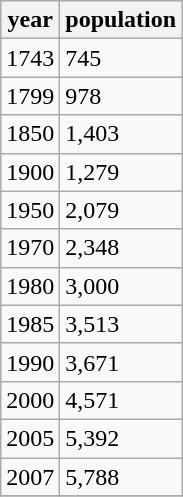<table class="wikitable">
<tr>
<th>year</th>
<th>population</th>
</tr>
<tr>
<td>1743</td>
<td>745</td>
</tr>
<tr>
<td>1799</td>
<td>978</td>
</tr>
<tr>
<td>1850</td>
<td>1,403</td>
</tr>
<tr>
<td>1900</td>
<td>1,279</td>
</tr>
<tr>
<td>1950</td>
<td>2,079</td>
</tr>
<tr>
<td>1970</td>
<td>2,348</td>
</tr>
<tr>
<td>1980</td>
<td>3,000</td>
</tr>
<tr>
<td>1985</td>
<td>3,513</td>
</tr>
<tr>
<td>1990</td>
<td>3,671</td>
</tr>
<tr>
<td>2000</td>
<td>4,571</td>
</tr>
<tr>
<td>2005</td>
<td>5,392</td>
</tr>
<tr>
<td>2007</td>
<td>5,788</td>
</tr>
<tr>
</tr>
</table>
